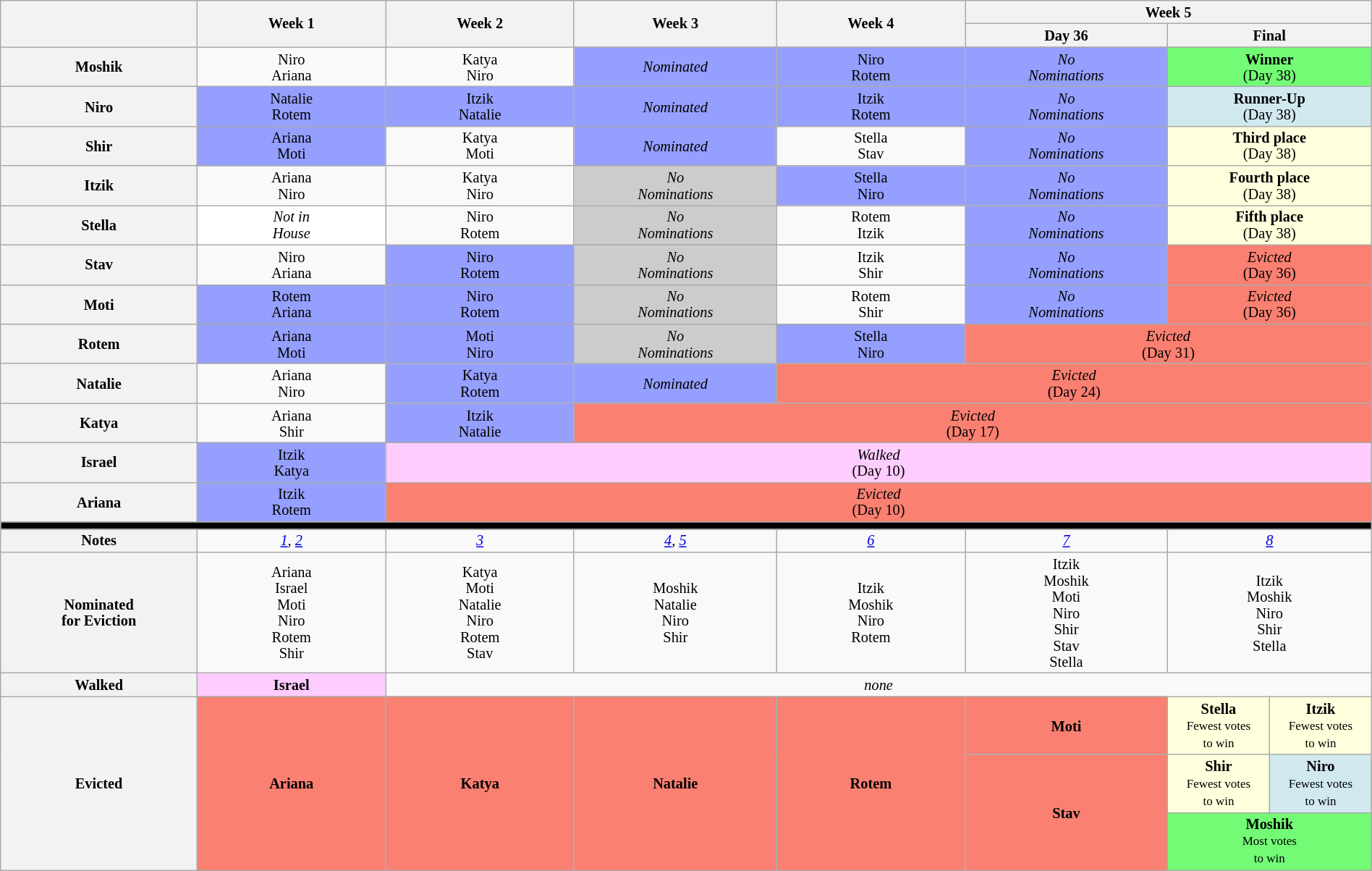<table class="wikitable" style="text-align:center; width: 100%; font-size:85%; line-height:15px;">
<tr>
<th rowspan="2" style="width:5%"></th>
<th rowspan="2" style="width:5%">Week 1</th>
<th rowspan="2" style="width:5%">Week 2</th>
<th rowspan="2" style="width:5%">Week 3</th>
<th rowspan="2" style="width:5%">Week 4</th>
<th colspan="3" style="width:15%">Week 5</th>
</tr>
<tr>
<th style="width:5%">Day 36</th>
<th colspan="2" style="width:5%">Final</th>
</tr>
<tr>
<th>Moshik</th>
<td>Niro<br>Ariana</td>
<td>Katya<br>Niro</td>
<td bgcolor="959ffd"><em>Nominated</em></td>
<td bgcolor="959ffd">Niro<br>Rotem</td>
<td bgcolor="959ffd"><em>No<br>Nominations</em></td>
<td colspan="2" style="background:#73FB76"><strong>Winner</strong><br>(Day 38)</td>
</tr>
<tr>
<th>Niro</th>
<td bgcolor="959ffd">Natalie<br>Rotem</td>
<td bgcolor="959ffd">Itzik<br>Natalie</td>
<td bgcolor="959ffd"><em>Nominated</em></td>
<td bgcolor="959ffd">Itzik<br>Rotem</td>
<td bgcolor="959ffd"><em>No<br>Nominations</em></td>
<td colspan="2" style="background:#D1E8EF"><strong>Runner-Up</strong><br>(Day 38)</td>
</tr>
<tr>
<th>Shir</th>
<td bgcolor="959ffd">Ariana<br>Moti</td>
<td>Katya<br>Moti</td>
<td bgcolor="959ffd"><em>Nominated</em></td>
<td>Stella<br>Stav</td>
<td bgcolor="959ffd"><em>No<br>Nominations</em></td>
<td colspan="2" style="background:#FFFFDD"><strong>Third place</strong><br>(Day 38)</td>
</tr>
<tr>
<th>Itzik</th>
<td>Ariana<br>Niro</td>
<td>Katya<br>Niro</td>
<td bgcolor="CCCCCC"><em>No<br>Nominations</em></td>
<td bgcolor="959ffd">Stella<br>Niro</td>
<td bgcolor="959ffd"><em>No<br>Nominations</em></td>
<td colspan="2" style="background:#FFFFDD"><strong>Fourth place</strong><br>(Day 38)</td>
</tr>
<tr>
<th>Stella</th>
<td bgcolor="white"><em>Not in<br>House</em></td>
<td>Niro<br>Rotem</td>
<td bgcolor="CCCCCC"><em>No<br>Nominations</em></td>
<td>Rotem<br>Itzik</td>
<td bgcolor="959ffd"><em>No<br>Nominations</em></td>
<td colspan="2" style="background:#FFFFDD"><strong>Fifth place</strong><br>(Day 38)</td>
</tr>
<tr>
<th>Stav</th>
<td>Niro<br>Ariana</td>
<td bgcolor="959ffd">Niro<br>Rotem</td>
<td bgcolor="CCCCCC"><em>No<br>Nominations</em></td>
<td>Itzik<br>Shir</td>
<td bgcolor="959ffd"><em>No<br>Nominations</em></td>
<td colspan="2" bgcolor="salmon"><em>Evicted</em><br>(Day 36)</td>
</tr>
<tr>
<th>Moti</th>
<td bgcolor="959ffd">Rotem<br>Ariana</td>
<td bgcolor="959ffd">Niro<br>Rotem</td>
<td bgcolor="CCCCCC"><em>No<br>Nominations</em></td>
<td>Rotem<br>Shir</td>
<td bgcolor="959ffd"><em>No<br>Nominations</em></td>
<td colspan="2" bgcolor="salmon"><em>Evicted</em><br>(Day 36)</td>
</tr>
<tr>
<th>Rotem</th>
<td bgcolor="959ffd">Ariana<br>Moti</td>
<td bgcolor="959ffd">Moti<br>Niro</td>
<td bgcolor="CCCCCC"><em>No<br>Nominations</em></td>
<td bgcolor="959ffd">Stella<br>Niro</td>
<td colspan="3" bgcolor="salmon"><em>Evicted</em><br>(Day 31)</td>
</tr>
<tr>
<th>Natalie</th>
<td>Ariana<br>Niro</td>
<td bgcolor="959ffd">Katya<br>Rotem</td>
<td bgcolor="959ffd"><em>Nominated</em></td>
<td colspan="4" bgcolor="salmon"><em>Evicted</em><br>(Day 24)</td>
</tr>
<tr>
<th>Katya</th>
<td>Ariana<br>Shir</td>
<td bgcolor="959ffd">Itzik<br>Natalie</td>
<td colspan="5" bgcolor="salmon"><em>Evicted</em><br>(Day 17)</td>
</tr>
<tr>
<th>Israel</th>
<td bgcolor="959ffd">Itzik <br>Katya</td>
<td colspan="6" bgcolor="FFCCFF"><em>Walked</em><br>(Day 10)</td>
</tr>
<tr>
<th>Ariana</th>
<td bgcolor="959ffd">Itzik<br>Rotem</td>
<td colspan="6" bgcolor="salmon"><em>Evicted</em><br>(Day 10)</td>
</tr>
<tr>
<td colspan="8" bgcolor="black"></td>
</tr>
<tr>
<th>Notes</th>
<td><em><a href='#'>1</a>, <a href='#'>2</a></em></td>
<td><em><a href='#'>3</a></em></td>
<td><em><a href='#'>4</a>, <a href='#'>5</a></em></td>
<td><em><a href='#'>6</a></em></td>
<td><em><a href='#'>7</a></em></td>
<td colspan="2"><em><a href='#'>8</a></em></td>
</tr>
<tr>
<th>Nominated<br>for Eviction</th>
<td>Ariana<br>Israel<br>Moti<br>Niro<br>Rotem<br>Shir</td>
<td>Katya<br>Moti<br>Natalie<br>Niro<br>Rotem<br>Stav</td>
<td>Moshik<br>Natalie<br>Niro<br>Shir</td>
<td>Itzik<br>Moshik<br>Niro<br>Rotem</td>
<td>Itzik<br>Moshik<br>Moti<br>Niro<br>Shir<br>Stav<br>Stella</td>
<td colspan="2">Itzik<br>Moshik<br>Niro<br>Shir<br>Stella</td>
</tr>
<tr>
<th>Walked</th>
<td bgcolor="FFCCFF"><strong>Israel</strong></td>
<td colspan="6"><em>none</em></td>
</tr>
<tr>
<th rowspan="5">Evicted</th>
<td rowspan="4" style="background:#FA8072"><strong>Ariana</strong></td>
<td rowspan="4" style="background:#FA8072"><strong>Katya</strong></td>
<td rowspan="4" style="background:#FA8072"><strong>Natalie</strong></td>
<td rowspan="4" style="background:#FA8072"><strong>Rotem</strong></td>
<td rowspan="2" style="background:#FA8072"><strong>Moti</strong></td>
<td style="background:#FFFFDD"><strong>Stella</strong><br><small>Fewest votes<br>to win</small></td>
<td style="background:#FFFFDD"><strong>Itzik</strong><br><small>Fewest votes<br>to win</small></td>
</tr>
<tr>
<td rowspan="2" style="background:#FFFFDD"><strong>Shir</strong><br><small>Fewest votes<br>to win</small></td>
<td rowspan="2" style="background:#D1E8EF"><strong>Niro</strong><br><small>Fewest votes<br>to win</small></td>
</tr>
<tr>
<td rowspan="2" style="background:#FA8072"><strong>Stav</strong></td>
</tr>
<tr>
<td colspan="2" style="background:#73FB76"><strong>Moshik</strong><br><small>Most votes<br>to win</small></td>
</tr>
</table>
